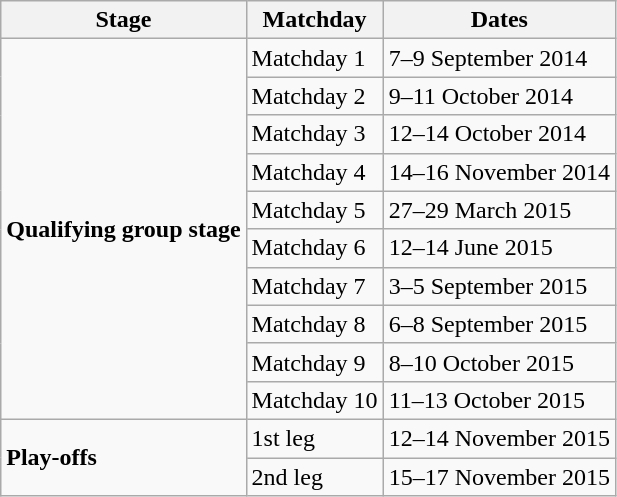<table class="wikitable">
<tr>
<th>Stage</th>
<th>Matchday</th>
<th>Dates</th>
</tr>
<tr>
<td rowspan=10><strong>Qualifying group stage</strong></td>
<td>Matchday 1</td>
<td>7–9 September 2014</td>
</tr>
<tr>
<td>Matchday 2</td>
<td>9–11 October 2014</td>
</tr>
<tr>
<td>Matchday 3</td>
<td>12–14 October 2014</td>
</tr>
<tr>
<td>Matchday 4</td>
<td>14–16 November 2014</td>
</tr>
<tr>
<td>Matchday 5</td>
<td>27–29 March 2015</td>
</tr>
<tr>
<td>Matchday 6</td>
<td>12–14 June 2015</td>
</tr>
<tr>
<td>Matchday 7</td>
<td>3–5 September 2015</td>
</tr>
<tr>
<td>Matchday 8</td>
<td>6–8 September 2015</td>
</tr>
<tr>
<td>Matchday 9</td>
<td>8–10 October 2015</td>
</tr>
<tr>
<td>Matchday 10</td>
<td>11–13 October 2015</td>
</tr>
<tr>
<td rowspan=2><strong>Play-offs</strong></td>
<td>1st leg</td>
<td>12–14 November 2015</td>
</tr>
<tr>
<td>2nd leg</td>
<td>15–17 November 2015</td>
</tr>
</table>
